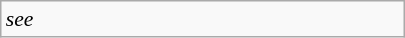<table class="wikitable floatright" style="font-size: 0.9em; width: 270px;">
<tr>
<td><em>see </em></td>
</tr>
</table>
